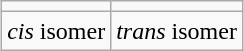<table class="wikitable" style="margin:1em auto; text-align:center;">
<tr>
<td></td>
<td></td>
</tr>
<tr>
<td><em>cis</em> isomer</td>
<td><em>trans</em> isomer</td>
</tr>
</table>
